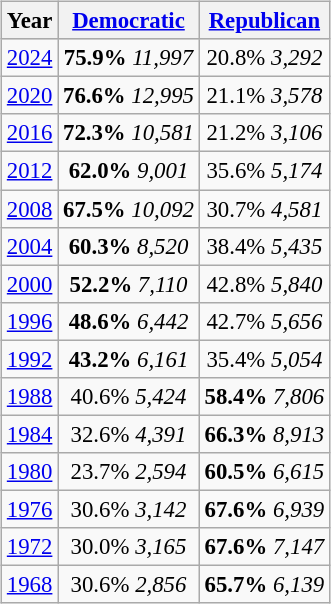<table class="wikitable"  style="float:right; margin:1em; font-size:95%;">
<tr style="background:lightgrey;">
<th>Year</th>
<th><a href='#'>Democratic</a></th>
<th><a href='#'>Republican</a></th>
</tr>
<tr>
<td align="center" ><a href='#'>2024</a></td>
<td align="center" ><strong>75.9%</strong> <em>11,997</em></td>
<td align="center" >20.8% <em>3,292</em></td>
</tr>
<tr>
<td align="center" ><a href='#'>2020</a></td>
<td align="center" ><strong>76.6%</strong> <em>12,995</em></td>
<td align="center" >21.1% <em>3,578</em></td>
</tr>
<tr>
<td align="center" ><a href='#'>2016</a></td>
<td align="center" ><strong>72.3%</strong> <em>10,581</em></td>
<td align="center" >21.2% <em>3,106</em></td>
</tr>
<tr>
<td align="center" ><a href='#'>2012</a></td>
<td align="center" ><strong>62.0%</strong> <em>9,001</em></td>
<td align="center" >35.6% <em>5,174</em></td>
</tr>
<tr>
<td align="center" ><a href='#'>2008</a></td>
<td align="center" ><strong>67.5%</strong> <em>10,092</em></td>
<td align="center" >30.7% <em>4,581</em></td>
</tr>
<tr>
<td align="center" ><a href='#'>2004</a></td>
<td align="center" ><strong>60.3%</strong> <em>8,520</em></td>
<td align="center" >38.4% <em>5,435</em></td>
</tr>
<tr>
<td align="center" ><a href='#'>2000</a></td>
<td align="center" ><strong>52.2%</strong> <em>7,110</em></td>
<td align="center" >42.8% <em>5,840</em></td>
</tr>
<tr>
<td align="center" ><a href='#'>1996</a></td>
<td align="center" ><strong>48.6%</strong> <em>6,442</em></td>
<td align="center" >42.7% <em>5,656</em></td>
</tr>
<tr>
<td align="center" ><a href='#'>1992</a></td>
<td align="center" ><strong>43.2%</strong> <em>6,161</em></td>
<td align="center" >35.4% <em>5,054</em></td>
</tr>
<tr>
<td align="center" ><a href='#'>1988</a></td>
<td align="center" >40.6% <em>5,424</em></td>
<td align="center" ><strong>58.4%</strong> <em>7,806</em></td>
</tr>
<tr>
<td align="center" ><a href='#'>1984</a></td>
<td align="center" >32.6% <em>4,391</em></td>
<td align="center" ><strong>66.3%</strong> <em>8,913</em></td>
</tr>
<tr>
<td align="center" ><a href='#'>1980</a></td>
<td align="center" >23.7% <em>2,594</em></td>
<td align="center" ><strong>60.5%</strong> <em>6,615</em></td>
</tr>
<tr>
<td align="center" ><a href='#'>1976</a></td>
<td align="center" >30.6% <em>3,142</em></td>
<td align="center" ><strong>67.6%</strong> <em>6,939</em></td>
</tr>
<tr>
<td align="center" ><a href='#'>1972</a></td>
<td align="center" >30.0% <em>3,165</em></td>
<td align="center" ><strong>67.6%</strong> <em>7,147</em></td>
</tr>
<tr>
<td align="center" ><a href='#'>1968</a></td>
<td align="center" >30.6% <em>2,856</em></td>
<td align="center" ><strong>65.7%</strong> <em>6,139</em></td>
</tr>
</table>
